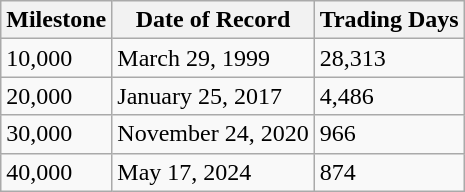<table class="wikitable sortable">
<tr>
<th>Milestone</th>
<th>Date of Record</th>
<th>Trading Days</th>
</tr>
<tr>
<td>10,000</td>
<td>March 29, 1999</td>
<td>28,313</td>
</tr>
<tr>
<td>20,000</td>
<td>January 25, 2017</td>
<td>4,486</td>
</tr>
<tr>
<td>30,000</td>
<td>November 24, 2020</td>
<td>966</td>
</tr>
<tr>
<td>40,000</td>
<td>May 17, 2024</td>
<td>874</td>
</tr>
</table>
